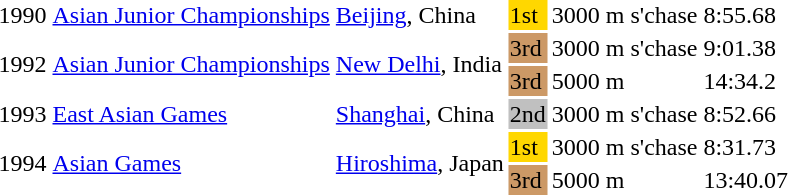<table>
<tr>
<td>1990</td>
<td><a href='#'>Asian Junior Championships</a></td>
<td><a href='#'>Beijing</a>, China</td>
<td bgcolor=gold>1st</td>
<td>3000 m s'chase</td>
<td>8:55.68</td>
</tr>
<tr>
<td rowspan=2>1992</td>
<td rowspan=2><a href='#'>Asian Junior Championships</a></td>
<td rowspan=2><a href='#'>New Delhi</a>, India</td>
<td bgcolor=cc9966>3rd</td>
<td>3000 m s'chase</td>
<td>9:01.38</td>
</tr>
<tr>
<td bgcolor=cc9966>3rd</td>
<td>5000 m</td>
<td>14:34.2</td>
</tr>
<tr>
<td>1993</td>
<td><a href='#'>East Asian Games</a></td>
<td><a href='#'>Shanghai</a>, China</td>
<td bgcolor=silver>2nd</td>
<td>3000 m s'chase</td>
<td>8:52.66</td>
</tr>
<tr>
<td rowspan=2>1994</td>
<td rowspan=2><a href='#'>Asian Games</a></td>
<td rowspan=2><a href='#'>Hiroshima</a>, Japan</td>
<td bgcolor=gold>1st</td>
<td>3000 m s'chase</td>
<td>8:31.73</td>
</tr>
<tr>
<td bgcolor=cc9966>3rd</td>
<td>5000 m</td>
<td>13:40.07</td>
</tr>
</table>
